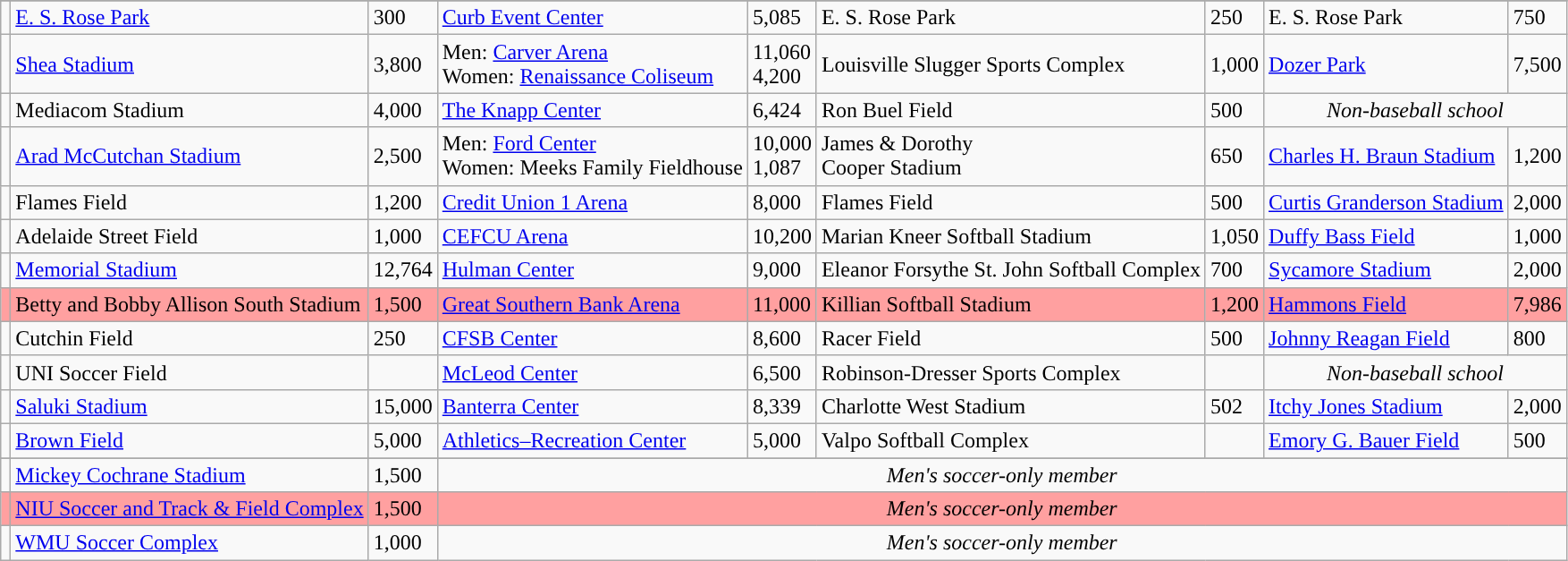<table class="wikitable sortable">
<tr>
</tr>
<tr>
<td style="text-align:center; "><a href='#'></a></td>
<td><a href='#'>E. S. Rose Park</a></td>
<td>300</td>
<td><a href='#'>Curb Event Center</a></td>
<td>5,085</td>
<td>E. S. Rose Park</td>
<td>250</td>
<td>E. S. Rose Park</td>
<td>750</td>
</tr>
<tr>
<td style="text-align:center; "><a href='#'></a></td>
<td><a href='#'>Shea Stadium</a></td>
<td>3,800</td>
<td>Men: <a href='#'>Carver Arena</a><br>Women: <a href='#'>Renaissance Coliseum</a></td>
<td>11,060<br>4,200</td>
<td>Louisville Slugger Sports Complex</td>
<td>1,000</td>
<td><a href='#'>Dozer Park</a></td>
<td>7,500</td>
</tr>
<tr>
<td style="text-align:center; "><a href='#'></a></td>
<td>Mediacom Stadium</td>
<td>4,000</td>
<td><a href='#'>The Knapp Center</a></td>
<td>6,424</td>
<td>Ron Buel Field</td>
<td>500</td>
<td colspan="2" style="text-align:center;"><em>Non-baseball school</em></td>
</tr>
<tr>
<td style="text-align:center; "><a href='#'></a></td>
<td><a href='#'>Arad McCutchan Stadium</a></td>
<td>2,500</td>
<td>Men: <a href='#'>Ford Center</a><br>Women: Meeks Family Fieldhouse</td>
<td>10,000<br>1,087</td>
<td>James & Dorothy <br>Cooper Stadium</td>
<td>650</td>
<td><a href='#'>Charles H. Braun Stadium</a></td>
<td>1,200</td>
</tr>
<tr>
<td style="text-align:center; "><a href='#'></a></td>
<td>Flames Field</td>
<td>1,200</td>
<td><a href='#'>Credit Union 1 Arena</a></td>
<td>8,000</td>
<td>Flames Field</td>
<td>500</td>
<td><a href='#'>Curtis Granderson Stadium</a></td>
<td>2,000</td>
</tr>
<tr>
<td style="text-align:center; "><a href='#'></a></td>
<td>Adelaide Street Field</td>
<td>1,000</td>
<td><a href='#'>CEFCU Arena</a></td>
<td>10,200</td>
<td>Marian Kneer Softball Stadium</td>
<td>1,050</td>
<td><a href='#'>Duffy Bass Field</a></td>
<td>1,000</td>
</tr>
<tr>
<td style="text-align:center; "><a href='#'></a></td>
<td><a href='#'>Memorial Stadium</a></td>
<td>12,764</td>
<td><a href='#'>Hulman Center</a></td>
<td>9,000</td>
<td>Eleanor Forsythe St. John Softball Complex</td>
<td>700</td>
<td><a href='#'>Sycamore Stadium</a></td>
<td>2,000</td>
</tr>
<tr bgcolor=#ffa0a0>
<td style="text-align:center; "><a href='#'></a></td>
<td>Betty and Bobby Allison South Stadium</td>
<td>1,500</td>
<td><a href='#'>Great Southern Bank Arena</a></td>
<td>11,000</td>
<td>Killian Softball Stadium</td>
<td>1,200</td>
<td><a href='#'>Hammons Field</a></td>
<td>7,986</td>
</tr>
<tr>
<td style="text-align:center; "><a href='#'></a></td>
<td>Cutchin Field</td>
<td>250</td>
<td><a href='#'>CFSB Center</a></td>
<td>8,600</td>
<td>Racer Field</td>
<td>500</td>
<td><a href='#'>Johnny Reagan Field</a></td>
<td>800</td>
</tr>
<tr>
<td style="text-align:center; "><a href='#'></a></td>
<td>UNI Soccer Field</td>
<td></td>
<td><a href='#'>McLeod Center</a></td>
<td>6,500</td>
<td>Robinson-Dresser Sports Complex</td>
<td></td>
<td colspan="2" style="text-align:center;"><em>Non-baseball school</em></td>
</tr>
<tr>
<td style="text-align:center; "><a href='#'></a></td>
<td><a href='#'>Saluki Stadium</a></td>
<td>15,000</td>
<td><a href='#'>Banterra Center</a></td>
<td>8,339</td>
<td>Charlotte West Stadium</td>
<td>502</td>
<td><a href='#'>Itchy Jones Stadium</a></td>
<td>2,000</td>
</tr>
<tr>
<td style="text-align:center; "><a href='#'></a></td>
<td><a href='#'>Brown Field</a></td>
<td>5,000</td>
<td><a href='#'>Athletics–Recreation Center</a></td>
<td>5,000</td>
<td>Valpo Softball Complex</td>
<td></td>
<td><a href='#'>Emory G. Bauer Field</a></td>
<td>500</td>
</tr>
<tr>
</tr>
<tr>
<td style="text-align:center; "><a href='#'></a></td>
<td><a href='#'>Mickey Cochrane Stadium</a></td>
<td>1,500</td>
<td colspan=6 style="text-align:center"><em>Men's soccer-only member</em></td>
</tr>
<tr bgcolor=#ffa0a0>
<td style="text-align:center; "><a href='#'></a></td>
<td><a href='#'>NIU Soccer and Track & Field Complex</a></td>
<td>1,500</td>
<td colspan=6 style="text-align:center"><em>Men's soccer-only member</em></td>
</tr>
<tr>
<td style="text-align:center; "><a href='#'></a></td>
<td><a href='#'>WMU Soccer Complex</a></td>
<td>1,000</td>
<td colspan=6 style="text-align:center"><em>Men's soccer-only member</em></td>
</tr>
</table>
